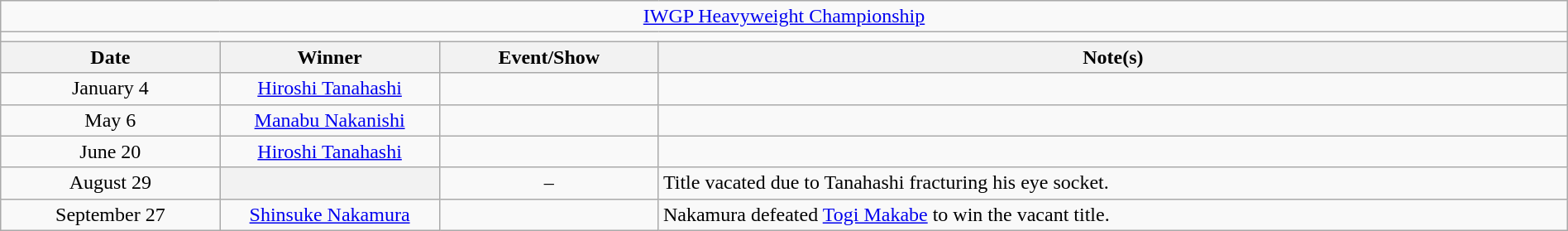<table class="wikitable" style="text-align:center; width:100%;">
<tr>
<td colspan="5"><a href='#'>IWGP Heavyweight Championship</a></td>
</tr>
<tr>
<td colspan="5"><strong></strong></td>
</tr>
<tr>
<th width=14%>Date</th>
<th width=14%>Winner</th>
<th width=14%>Event/Show</th>
<th width=58%>Note(s)</th>
</tr>
<tr>
<td>January 4</td>
<td><a href='#'>Hiroshi Tanahashi</a></td>
<td></td>
<td align=left></td>
</tr>
<tr>
<td>May 6</td>
<td><a href='#'>Manabu Nakanishi</a></td>
<td></td>
<td align=left></td>
</tr>
<tr>
<td>June 20</td>
<td><a href='#'>Hiroshi Tanahashi</a></td>
<td></td>
<td align=left></td>
</tr>
<tr>
<td>August 29</td>
<th></th>
<td>–</td>
<td align=left>Title vacated due to Tanahashi fracturing his eye socket.</td>
</tr>
<tr>
<td>September 27</td>
<td><a href='#'>Shinsuke Nakamura</a></td>
<td></td>
<td align=left>Nakamura defeated <a href='#'>Togi Makabe</a> to win the vacant title.</td>
</tr>
</table>
